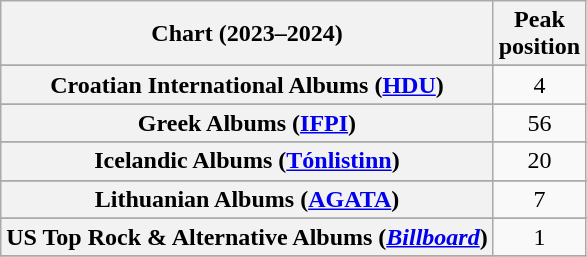<table class="wikitable sortable plainrowheaders" style="text-align:center;">
<tr>
<th scope="col">Chart (2023–2024)</th>
<th scope="col">Peak<br>position</th>
</tr>
<tr>
</tr>
<tr>
</tr>
<tr>
</tr>
<tr>
</tr>
<tr>
</tr>
<tr>
<th scope="row">Croatian International Albums (<a href='#'>HDU</a>)</th>
<td>4</td>
</tr>
<tr>
</tr>
<tr>
</tr>
<tr>
</tr>
<tr>
</tr>
<tr>
<th scope="row">Greek Albums (<a href='#'>IFPI</a>)</th>
<td>56</td>
</tr>
<tr>
</tr>
<tr>
<th scope="row">Icelandic Albums (<a href='#'>Tónlistinn</a>)</th>
<td>20</td>
</tr>
<tr>
</tr>
<tr>
</tr>
<tr>
<th scope="row">Lithuanian Albums (<a href='#'>AGATA</a>)</th>
<td>7</td>
</tr>
<tr>
</tr>
<tr>
</tr>
<tr>
</tr>
<tr>
</tr>
<tr>
</tr>
<tr>
</tr>
<tr>
</tr>
<tr>
</tr>
<tr>
</tr>
<tr>
</tr>
<tr>
</tr>
<tr>
<th scope="row">US Top Rock & Alternative Albums (<em><a href='#'>Billboard</a></em>)</th>
<td>1</td>
</tr>
<tr>
</tr>
</table>
